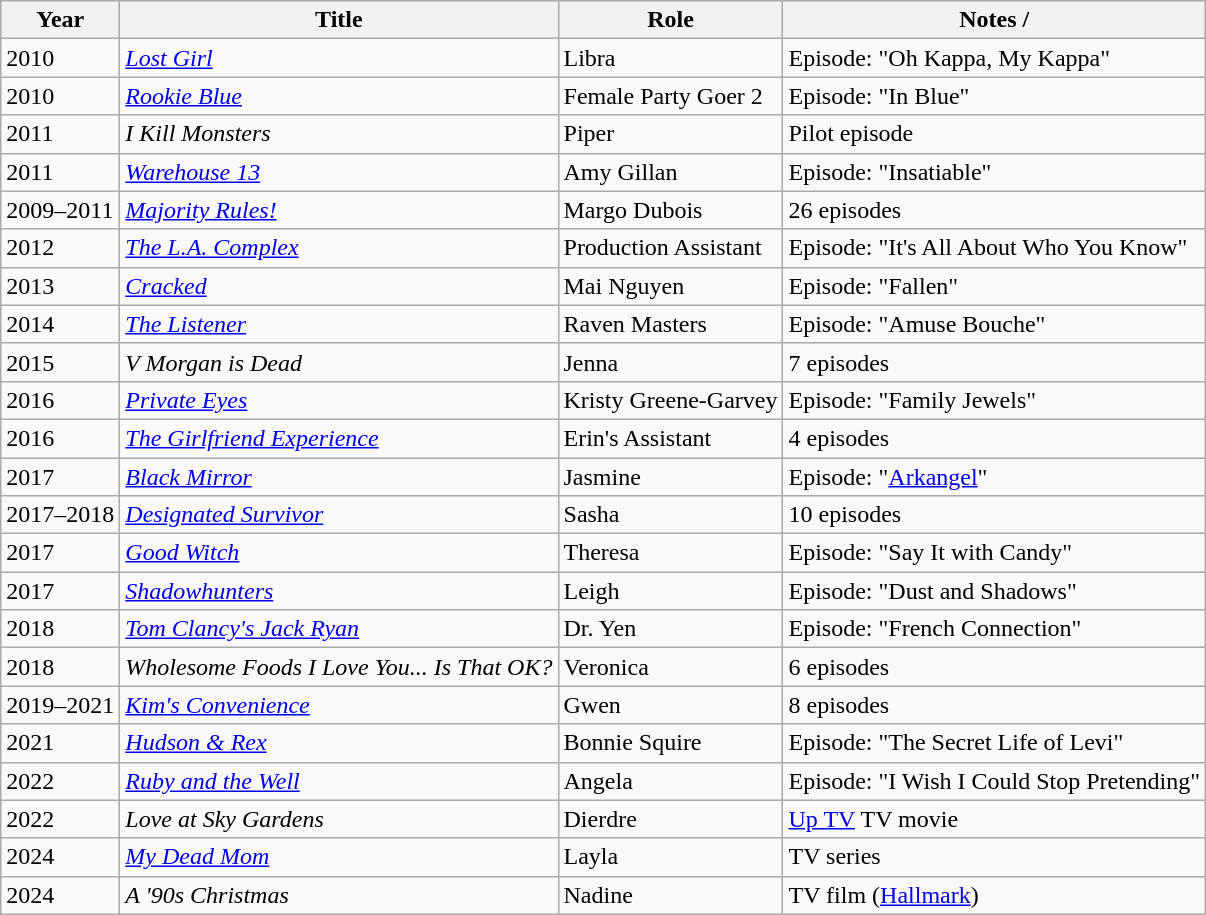<table class="wikitable unsortable">
<tr>
<th>Year</th>
<th>Title</th>
<th>Role</th>
<th class=unsortable>Notes / </th>
</tr>
<tr>
<td>2010</td>
<td><em><a href='#'>Lost Girl</a></em></td>
<td>Libra</td>
<td>Episode: "Oh Kappa, My Kappa" </td>
</tr>
<tr>
<td>2010</td>
<td><em><a href='#'>Rookie Blue</a></em></td>
<td>Female Party Goer 2</td>
<td>Episode: "In Blue"</td>
</tr>
<tr>
<td>2011</td>
<td><em>I Kill Monsters</em></td>
<td>Piper</td>
<td>Pilot episode</td>
</tr>
<tr>
<td>2011</td>
<td><em><a href='#'>Warehouse 13</a></em></td>
<td>Amy Gillan</td>
<td>Episode: "Insatiable" </td>
</tr>
<tr>
<td>2009–2011</td>
<td><em><a href='#'>Majority Rules!</a></em></td>
<td>Margo Dubois</td>
<td>26 episodes </td>
</tr>
<tr>
<td>2012</td>
<td><em><a href='#'>The L.A. Complex</a></em></td>
<td>Production Assistant</td>
<td>Episode: "It's All About Who You Know"</td>
</tr>
<tr>
<td>2013</td>
<td><em><a href='#'>Cracked</a> </em></td>
<td>Mai Nguyen</td>
<td>Episode: "Fallen"</td>
</tr>
<tr>
<td>2014</td>
<td><em><a href='#'>The Listener</a></em></td>
<td>Raven Masters</td>
<td>Episode: "Amuse Bouche" </td>
</tr>
<tr>
<td>2015</td>
<td><em>V Morgan is Dead</em></td>
<td>Jenna</td>
<td>7 episodes </td>
</tr>
<tr>
<td>2016</td>
<td><em><a href='#'>Private Eyes</a></em></td>
<td>Kristy Greene-Garvey</td>
<td>Episode: "Family Jewels" </td>
</tr>
<tr>
<td>2016</td>
<td><em><a href='#'>The Girlfriend Experience</a></em></td>
<td>Erin's Assistant</td>
<td>4 episodes  </td>
</tr>
<tr>
<td>2017</td>
<td><em><a href='#'>Black Mirror</a></em></td>
<td>Jasmine</td>
<td>Episode: "<a href='#'>Arkangel</a>" </td>
</tr>
<tr>
<td>2017–2018</td>
<td><em><a href='#'>Designated Survivor</a></em></td>
<td>Sasha</td>
<td>10 episodes </td>
</tr>
<tr>
<td>2017</td>
<td><em><a href='#'>Good Witch</a></em></td>
<td>Theresa</td>
<td>Episode: "Say It with Candy"</td>
</tr>
<tr>
<td>2017</td>
<td><em><a href='#'>Shadowhunters</a></em></td>
<td>Leigh</td>
<td>Episode: "Dust and Shadows"</td>
</tr>
<tr>
<td>2018</td>
<td><em><a href='#'>Tom Clancy's Jack Ryan</a></em></td>
<td>Dr. Yen</td>
<td>Episode: "French Connection"</td>
</tr>
<tr>
<td>2018</td>
<td><em>Wholesome Foods I Love You... Is That OK?</em></td>
<td>Veronica</td>
<td>6 episodes</td>
</tr>
<tr>
<td>2019–2021</td>
<td><em><a href='#'>Kim's Convenience</a></em></td>
<td>Gwen</td>
<td>8 episodes </td>
</tr>
<tr>
<td>2021</td>
<td><em><a href='#'>Hudson & Rex</a></em></td>
<td>Bonnie Squire</td>
<td>Episode: "The Secret Life of Levi"</td>
</tr>
<tr>
<td>2022</td>
<td><em><a href='#'>Ruby and the Well</a></em></td>
<td>Angela</td>
<td>Episode: "I Wish I Could Stop Pretending"</td>
</tr>
<tr>
<td>2022</td>
<td><em>Love at Sky Gardens </em></td>
<td>Dierdre</td>
<td><a href='#'>Up TV</a> TV movie </td>
</tr>
<tr>
<td>2024</td>
<td><em><a href='#'>My Dead Mom</a></em></td>
<td>Layla</td>
<td>TV series</td>
</tr>
<tr>
<td>2024</td>
<td><em>A '90s Christmas</em></td>
<td>Nadine</td>
<td>TV film (<a href='#'>Hallmark</a>)</td>
</tr>
</table>
